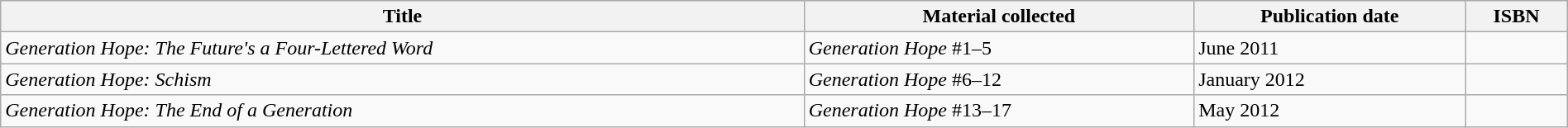<table class="wikitable" width="100%">
<tr>
<th>Title</th>
<th>Material collected</th>
<th>Publication date</th>
<th>ISBN</th>
</tr>
<tr>
<td><em>Generation Hope: The Future's a Four-Lettered Word </em></td>
<td><em>Generation Hope</em> #1–5</td>
<td>June 2011</td>
<td></td>
</tr>
<tr>
<td><em>Generation Hope: Schism</em></td>
<td><em>Generation Hope</em> #6–12</td>
<td>January 2012</td>
<td></td>
</tr>
<tr>
<td><em>Generation Hope: The End of a Generation</em></td>
<td><em>Generation Hope</em> #13–17</td>
<td>May 2012</td>
<td></td>
</tr>
</table>
